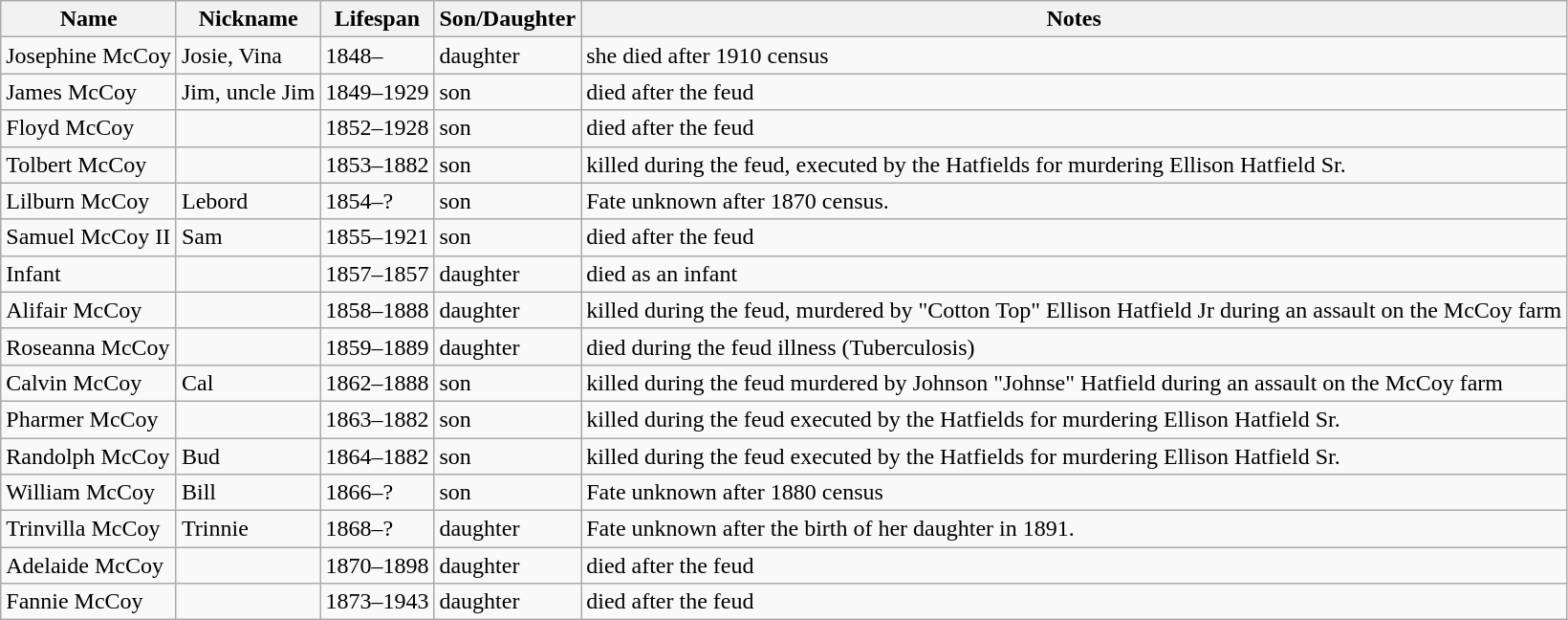<table class="wikitable">
<tr>
<th>Name</th>
<th>Nickname</th>
<th>Lifespan</th>
<th>Son/Daughter</th>
<th>Notes</th>
</tr>
<tr>
<td>Josephine McCoy</td>
<td>Josie, Vina</td>
<td>1848–</td>
<td>daughter</td>
<td>she died after 1910 census</td>
</tr>
<tr>
<td>James McCoy</td>
<td>Jim, uncle Jim</td>
<td>1849–1929</td>
<td>son</td>
<td>died after the feud</td>
</tr>
<tr>
<td>Floyd McCoy</td>
<td></td>
<td>1852–1928</td>
<td>son</td>
<td>died after the feud</td>
</tr>
<tr>
<td>Tolbert McCoy</td>
<td></td>
<td>1853–1882</td>
<td>son</td>
<td>killed during the feud, executed by the Hatfields for murdering Ellison Hatfield Sr.</td>
</tr>
<tr>
<td>Lilburn McCoy</td>
<td>Lebord</td>
<td>1854–?</td>
<td>son</td>
<td>Fate unknown after 1870 census.</td>
</tr>
<tr>
<td>Samuel McCoy II</td>
<td>Sam</td>
<td>1855–1921</td>
<td>son</td>
<td>died after the feud</td>
</tr>
<tr>
<td>Infant</td>
<td></td>
<td>1857–1857</td>
<td>daughter</td>
<td>died as an infant</td>
</tr>
<tr>
<td>Alifair McCoy</td>
<td></td>
<td>1858–1888</td>
<td>daughter</td>
<td>killed during the feud, murdered by "Cotton Top" Ellison Hatfield Jr during an assault on the McCoy farm</td>
</tr>
<tr>
<td>Roseanna McCoy</td>
<td></td>
<td>1859–1889</td>
<td>daughter</td>
<td>died during the feud illness (Tuberculosis)</td>
</tr>
<tr>
<td>Calvin McCoy</td>
<td>Cal</td>
<td>1862–1888</td>
<td>son</td>
<td>killed during the feud murdered by Johnson "Johnse" Hatfield during an assault on the McCoy farm</td>
</tr>
<tr>
<td>Pharmer McCoy</td>
<td></td>
<td>1863–1882</td>
<td>son</td>
<td>killed during the feud executed by the Hatfields for murdering Ellison Hatfield Sr.</td>
</tr>
<tr>
<td>Randolph McCoy</td>
<td>Bud</td>
<td>1864–1882</td>
<td>son</td>
<td>killed during the feud executed by the Hatfields for murdering Ellison Hatfield Sr.</td>
</tr>
<tr>
<td>William McCoy</td>
<td>Bill</td>
<td>1866–?</td>
<td>son</td>
<td>Fate unknown after 1880 census</td>
</tr>
<tr>
<td>Trinvilla McCoy</td>
<td>Trinnie</td>
<td>1868–?</td>
<td>daughter</td>
<td>Fate unknown after the birth of her daughter in 1891.</td>
</tr>
<tr>
<td>Adelaide McCoy</td>
<td></td>
<td>1870–1898</td>
<td>daughter</td>
<td>died after the feud</td>
</tr>
<tr>
<td>Fannie McCoy</td>
<td></td>
<td>1873–1943</td>
<td>daughter</td>
<td>died after the feud</td>
</tr>
</table>
